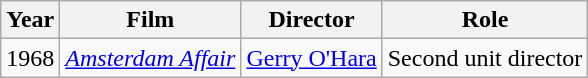<table class="wikitable">
<tr>
<th>Year</th>
<th>Film</th>
<th>Director</th>
<th>Role</th>
</tr>
<tr>
<td>1968</td>
<td><em><a href='#'>Amsterdam Affair</a></em></td>
<td><a href='#'>Gerry O'Hara</a></td>
<td>Second unit director</td>
</tr>
</table>
